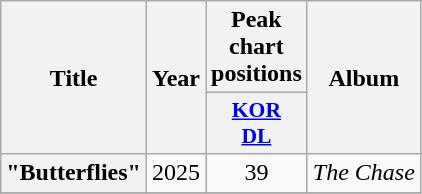<table class="wikitable plainrowheaders" style="text-align:center">
<tr>
<th scope="col" rowspan="2">Title</th>
<th scope="col" rowspan="2">Year</th>
<th scope="col">Peak chart positions</th>
<th scope="col" rowspan="2">Album</th>
</tr>
<tr>
<th scope="col" style="width:3em;font-size:90%"><a href='#'>KOR<br>DL</a><br></th>
</tr>
<tr>
<th scope="row">"Butterflies"</th>
<td rowspan="1">2025</td>
<td>39</td>
<td rowspan="1"><em>The Chase</em></td>
</tr>
<tr>
</tr>
</table>
